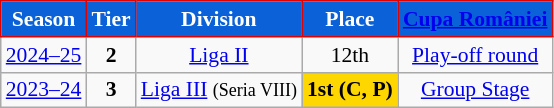<table class="wikitable" style="text-align:center; font-size:90%">
<tr>
<th style="background:#0a61d8;color:#FFFFFF;border:1px solid #e10000;">Season</th>
<th style="background:#0a61d8;color:#FFFFFF;border:1px solid #e10000;">Tier</th>
<th style="background:#0a61d8;color:#FFFFFF;border:1px solid #e10000;">Division</th>
<th style="background:#0a61d8;color:#FFFFFF;border:1px solid #e10000;">Place</th>
<th style="background:#0a61d8;color:#FFFFFF;border:1px solid #e10000;"><a href='#'>Cupa României</a></th>
</tr>
<tr>
<td><a href='#'>2024–25</a></td>
<td><strong>2</strong></td>
<td><a href='#'>Liga II</a></td>
<td>12th</td>
<td><a href='#'>Play-off round</a></td>
</tr>
<tr>
<td><a href='#'>2023–24</a></td>
<td><strong>3</strong></td>
<td><a href='#'>Liga III</a> <small>(Seria VIII)</small></td>
<td align=center bgcolor=gold><strong>1st (C, P)</strong></td>
<td><a href='#'>Group Stage</a></td>
</tr>
</table>
